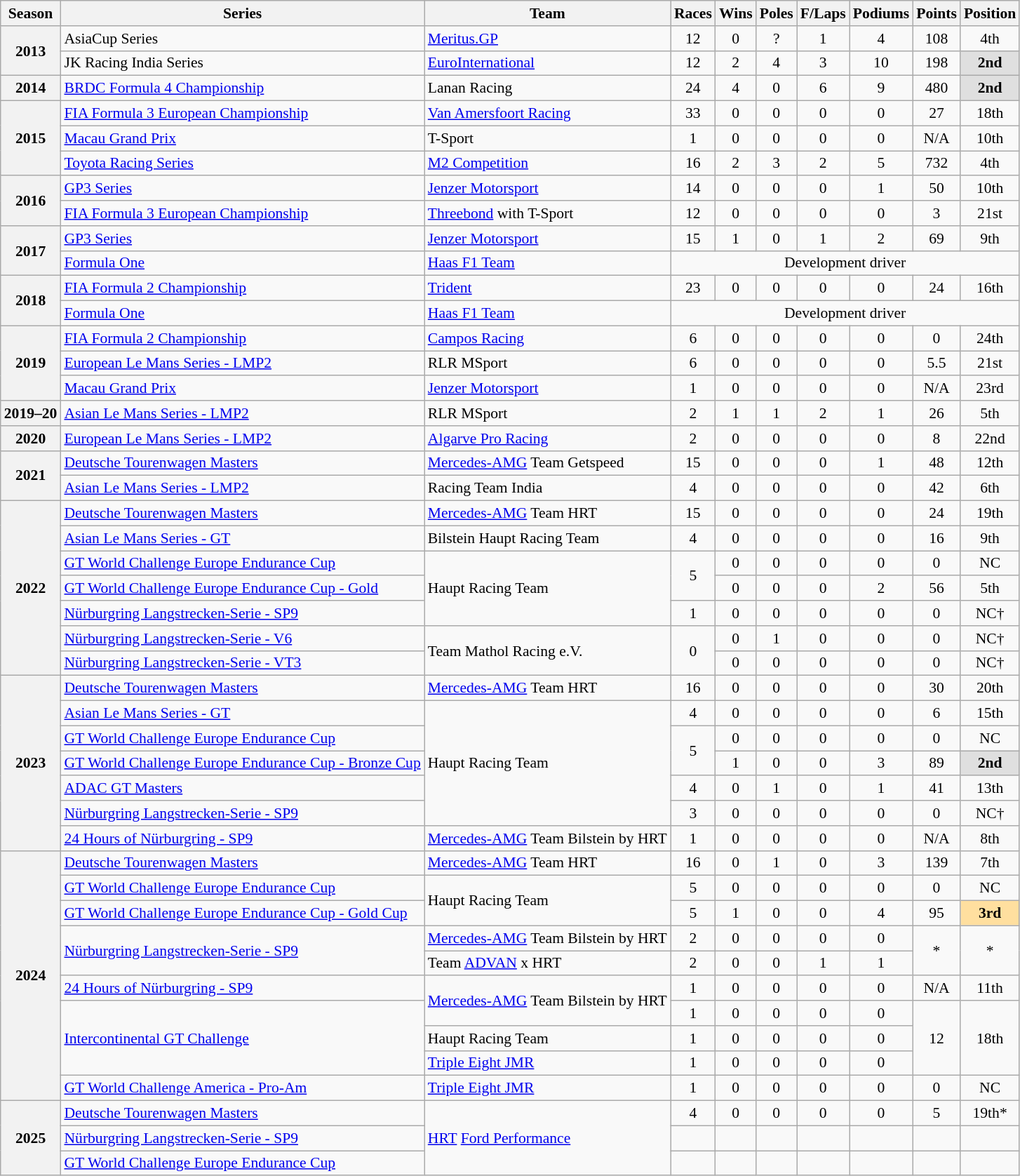<table class="wikitable" style="font-size: 90%; text-align:center">
<tr>
<th>Season</th>
<th>Series</th>
<th>Team</th>
<th>Races</th>
<th>Wins</th>
<th>Poles</th>
<th>F/Laps</th>
<th>Podiums</th>
<th>Points</th>
<th>Position</th>
</tr>
<tr>
<th rowspan="2">2013</th>
<td align="left">AsiaCup Series</td>
<td align="left"><a href='#'>Meritus.GP</a></td>
<td>12</td>
<td>0</td>
<td>?</td>
<td>1</td>
<td>4</td>
<td>108</td>
<td>4th</td>
</tr>
<tr>
<td align="left">JK Racing India Series</td>
<td align="left"><a href='#'>EuroInternational</a></td>
<td>12</td>
<td>2</td>
<td>4</td>
<td>3</td>
<td>10</td>
<td>198</td>
<td style="background:#DFDFDF;"><strong>2nd</strong></td>
</tr>
<tr>
<th>2014</th>
<td align=left><a href='#'>BRDC Formula 4 Championship</a></td>
<td align="left">Lanan Racing</td>
<td>24</td>
<td>4</td>
<td>0</td>
<td>6</td>
<td>9</td>
<td>480</td>
<td style="background:#DFDFDF;"><strong>2nd</strong></td>
</tr>
<tr>
<th rowspan="3">2015</th>
<td align="left"><a href='#'>FIA Formula 3 European Championship</a></td>
<td align="left"><a href='#'>Van Amersfoort Racing</a></td>
<td>33</td>
<td>0</td>
<td>0</td>
<td>0</td>
<td>0</td>
<td>27</td>
<td>18th</td>
</tr>
<tr>
<td align="left"><a href='#'>Macau Grand Prix</a></td>
<td align="left">T-Sport</td>
<td>1</td>
<td>0</td>
<td>0</td>
<td>0</td>
<td>0</td>
<td>N/A</td>
<td>10th</td>
</tr>
<tr>
<td align="left"><a href='#'>Toyota Racing Series</a></td>
<td align="left"><a href='#'>M2 Competition</a></td>
<td>16</td>
<td>2</td>
<td>3</td>
<td>2</td>
<td>5</td>
<td>732</td>
<td>4th</td>
</tr>
<tr>
<th rowspan="2">2016</th>
<td align="left"><a href='#'>GP3 Series</a></td>
<td align="left"><a href='#'>Jenzer Motorsport</a></td>
<td>14</td>
<td>0</td>
<td>0</td>
<td>0</td>
<td>1</td>
<td>50</td>
<td>10th</td>
</tr>
<tr>
<td align="left"><a href='#'>FIA Formula 3 European Championship</a></td>
<td align="left"><a href='#'>Threebond</a> with T-Sport</td>
<td>12</td>
<td>0</td>
<td>0</td>
<td>0</td>
<td>0</td>
<td>3</td>
<td>21st</td>
</tr>
<tr>
<th rowspan="2">2017</th>
<td align="left"><a href='#'>GP3 Series</a></td>
<td align="left"><a href='#'>Jenzer Motorsport</a></td>
<td>15</td>
<td>1</td>
<td>0</td>
<td>1</td>
<td>2</td>
<td>69</td>
<td>9th</td>
</tr>
<tr>
<td align=left><a href='#'>Formula One</a></td>
<td align=left><a href='#'>Haas F1 Team</a></td>
<td colspan="7">Development driver</td>
</tr>
<tr>
<th rowspan="2">2018</th>
<td align="left"><a href='#'>FIA Formula 2 Championship</a></td>
<td align="left"><a href='#'>Trident</a></td>
<td>23</td>
<td>0</td>
<td>0</td>
<td>0</td>
<td>0</td>
<td>24</td>
<td>16th</td>
</tr>
<tr>
<td align=left><a href='#'>Formula One</a></td>
<td align=left><a href='#'>Haas F1 Team</a></td>
<td colspan="7">Development driver</td>
</tr>
<tr>
<th rowspan="3">2019</th>
<td align="left"><a href='#'>FIA Formula 2 Championship</a></td>
<td align="left"><a href='#'>Campos Racing</a></td>
<td>6</td>
<td>0</td>
<td>0</td>
<td>0</td>
<td>0</td>
<td>0</td>
<td>24th</td>
</tr>
<tr>
<td align=left><a href='#'>European Le Mans Series - LMP2</a></td>
<td align=left>RLR MSport</td>
<td>6</td>
<td>0</td>
<td>0</td>
<td>0</td>
<td>0</td>
<td>5.5</td>
<td>21st</td>
</tr>
<tr>
<td align=left><a href='#'>Macau Grand Prix</a></td>
<td align=left><a href='#'>Jenzer Motorsport</a></td>
<td>1</td>
<td>0</td>
<td>0</td>
<td>0</td>
<td>0</td>
<td>N/A</td>
<td>23rd</td>
</tr>
<tr>
<th nowrap>2019–20</th>
<td align=left><a href='#'>Asian Le Mans Series - LMP2</a></td>
<td align=left>RLR MSport</td>
<td>2</td>
<td>1</td>
<td>1</td>
<td>2</td>
<td>1</td>
<td>26</td>
<td>5th</td>
</tr>
<tr>
<th>2020</th>
<td align=left><a href='#'>European Le Mans Series - LMP2</a></td>
<td align=left><a href='#'>Algarve Pro Racing</a></td>
<td>2</td>
<td>0</td>
<td>0</td>
<td>0</td>
<td>0</td>
<td>8</td>
<td>22nd</td>
</tr>
<tr>
<th rowspan=2>2021</th>
<td align=left><a href='#'>Deutsche Tourenwagen Masters</a></td>
<td align=left><a href='#'>Mercedes-AMG</a> Team Getspeed</td>
<td>15</td>
<td>0</td>
<td>0</td>
<td>0</td>
<td>1</td>
<td>48</td>
<td>12th</td>
</tr>
<tr>
<td align=left><a href='#'>Asian Le Mans Series - LMP2</a></td>
<td align=left>Racing Team India</td>
<td>4</td>
<td>0</td>
<td>0</td>
<td>0</td>
<td>0</td>
<td>42</td>
<td>6th</td>
</tr>
<tr>
<th rowspan="7">2022</th>
<td align=left><a href='#'>Deutsche Tourenwagen Masters</a></td>
<td align=left><a href='#'>Mercedes-AMG</a> Team HRT</td>
<td>15</td>
<td>0</td>
<td>0</td>
<td>0</td>
<td>0</td>
<td>24</td>
<td>19th</td>
</tr>
<tr>
<td align=left><a href='#'>Asian Le Mans Series - GT</a></td>
<td align=left>Bilstein Haupt Racing Team</td>
<td>4</td>
<td>0</td>
<td>0</td>
<td>0</td>
<td>0</td>
<td>16</td>
<td>9th</td>
</tr>
<tr>
<td align=left><a href='#'>GT World Challenge Europe Endurance Cup</a></td>
<td rowspan="3" align="left">Haupt Racing Team</td>
<td rowspan="2">5</td>
<td>0</td>
<td>0</td>
<td>0</td>
<td>0</td>
<td>0</td>
<td>NC</td>
</tr>
<tr>
<td align=left><a href='#'>GT World Challenge Europe Endurance Cup - Gold</a></td>
<td>0</td>
<td>0</td>
<td>0</td>
<td>2</td>
<td>56</td>
<td>5th</td>
</tr>
<tr>
<td align=left><a href='#'>Nürburgring Langstrecken-Serie - SP9</a></td>
<td>1</td>
<td>0</td>
<td>0</td>
<td>0</td>
<td>0</td>
<td>0</td>
<td>NC†</td>
</tr>
<tr>
<td align=left><a href='#'>Nürburgring Langstrecken-Serie - V6</a></td>
<td rowspan="2" align=left>Team Mathol Racing e.V.</td>
<td rowspan="2">0</td>
<td>0</td>
<td>1</td>
<td>0</td>
<td>0</td>
<td>0</td>
<td>NC†</td>
</tr>
<tr>
<td align=left><a href='#'>Nürburgring Langstrecken-Serie - VT3</a></td>
<td>0</td>
<td>0</td>
<td>0</td>
<td>0</td>
<td>0</td>
<td>NC†</td>
</tr>
<tr>
<th rowspan="7">2023</th>
<td align="left"><a href='#'>Deutsche Tourenwagen Masters</a></td>
<td align="left"><a href='#'>Mercedes-AMG</a> Team HRT</td>
<td>16</td>
<td>0</td>
<td>0</td>
<td>0</td>
<td>0</td>
<td>30</td>
<td>20th</td>
</tr>
<tr>
<td align="left"><a href='#'>Asian Le Mans Series - GT</a></td>
<td rowspan="5" align="left">Haupt Racing Team</td>
<td>4</td>
<td>0</td>
<td>0</td>
<td>0</td>
<td>0</td>
<td>6</td>
<td>15th</td>
</tr>
<tr>
<td align=left><a href='#'>GT World Challenge Europe Endurance Cup</a></td>
<td rowspan="2">5</td>
<td>0</td>
<td>0</td>
<td>0</td>
<td>0</td>
<td>0</td>
<td>NC</td>
</tr>
<tr>
<td align=left nowrap><a href='#'>GT World Challenge Europe Endurance Cup - Bronze Cup</a></td>
<td>1</td>
<td>0</td>
<td>0</td>
<td>3</td>
<td>89</td>
<td style="background:#DFDFDF;"><strong>2nd</strong></td>
</tr>
<tr>
<td align=left><a href='#'>ADAC GT Masters</a></td>
<td>4</td>
<td>0</td>
<td>1</td>
<td>0</td>
<td>1</td>
<td>41</td>
<td>13th</td>
</tr>
<tr>
<td align=left><a href='#'>Nürburgring Langstrecken-Serie - SP9</a></td>
<td>3</td>
<td>0</td>
<td>0</td>
<td>0</td>
<td>0</td>
<td>0</td>
<td>NC†</td>
</tr>
<tr>
<td align=left><a href='#'>24 Hours of Nürburgring - SP9</a></td>
<td align=left nowrap><a href='#'>Mercedes-AMG</a> Team Bilstein by HRT</td>
<td>1</td>
<td>0</td>
<td>0</td>
<td>0</td>
<td>0</td>
<td>N/A</td>
<td>8th</td>
</tr>
<tr>
<th rowspan="10">2024</th>
<td align=left><a href='#'>Deutsche Tourenwagen Masters</a></td>
<td align=left><a href='#'>Mercedes-AMG</a> Team HRT</td>
<td>16</td>
<td>0</td>
<td>1</td>
<td>0</td>
<td>3</td>
<td>139</td>
<td>7th</td>
</tr>
<tr>
<td align=left><a href='#'>GT World Challenge Europe Endurance Cup</a></td>
<td rowspan="2" align="left">Haupt Racing Team</td>
<td>5</td>
<td>0</td>
<td>0</td>
<td>0</td>
<td>0</td>
<td>0</td>
<td>NC</td>
</tr>
<tr>
<td align=left><a href='#'>GT World Challenge Europe Endurance Cup - Gold Cup</a></td>
<td>5</td>
<td>1</td>
<td>0</td>
<td>0</td>
<td>4</td>
<td>95</td>
<td style="background:#FFDF9F;"><strong>3rd</strong></td>
</tr>
<tr>
<td rowspan="2" align="left"><a href='#'>Nürburgring Langstrecken-Serie - SP9</a></td>
<td align="left"><a href='#'>Mercedes-AMG</a> Team Bilstein by HRT</td>
<td>2</td>
<td>0</td>
<td>0</td>
<td>0</td>
<td>0</td>
<td rowspan="2">*</td>
<td rowspan="2">*</td>
</tr>
<tr>
<td align=left>Team <a href='#'>ADVAN</a> x HRT</td>
<td>2</td>
<td>0</td>
<td>0</td>
<td>1</td>
<td>1</td>
</tr>
<tr>
<td align="left"><a href='#'>24 Hours of Nürburgring - SP9</a></td>
<td rowspan="2" align="left"><a href='#'>Mercedes-AMG</a> Team Bilstein by HRT</td>
<td>1</td>
<td>0</td>
<td>0</td>
<td>0</td>
<td>0</td>
<td>N/A</td>
<td>11th</td>
</tr>
<tr>
<td rowspan="3" align="left"><a href='#'>Intercontinental GT Challenge</a></td>
<td>1</td>
<td>0</td>
<td>0</td>
<td>0</td>
<td>0</td>
<td rowspan="3">12</td>
<td rowspan="3">18th</td>
</tr>
<tr>
<td align=left>Haupt Racing Team</td>
<td>1</td>
<td>0</td>
<td>0</td>
<td>0</td>
<td>0</td>
</tr>
<tr>
<td align=left><a href='#'>Triple Eight JMR</a></td>
<td>1</td>
<td>0</td>
<td>0</td>
<td>0</td>
<td>0</td>
</tr>
<tr>
<td align=left><a href='#'>GT World Challenge America - Pro-Am</a></td>
<td align=left><a href='#'>Triple Eight JMR</a></td>
<td>1</td>
<td>0</td>
<td>0</td>
<td>0</td>
<td>0</td>
<td>0</td>
<td>NC</td>
</tr>
<tr>
<th rowspan="3">2025</th>
<td align=left><a href='#'>Deutsche Tourenwagen Masters</a></td>
<td rowspan="3" align="left"><a href='#'>HRT</a> <a href='#'>Ford Performance</a></td>
<td>4</td>
<td>0</td>
<td>0</td>
<td>0</td>
<td>0</td>
<td>5</td>
<td>19th*</td>
</tr>
<tr>
<td align=left><a href='#'>Nürburgring Langstrecken-Serie - SP9</a></td>
<td></td>
<td></td>
<td></td>
<td></td>
<td></td>
<td></td>
<td></td>
</tr>
<tr>
<td align=left><a href='#'>GT World Challenge Europe Endurance Cup</a></td>
<td></td>
<td></td>
<td></td>
<td></td>
<td></td>
<td></td>
<td></td>
</tr>
</table>
